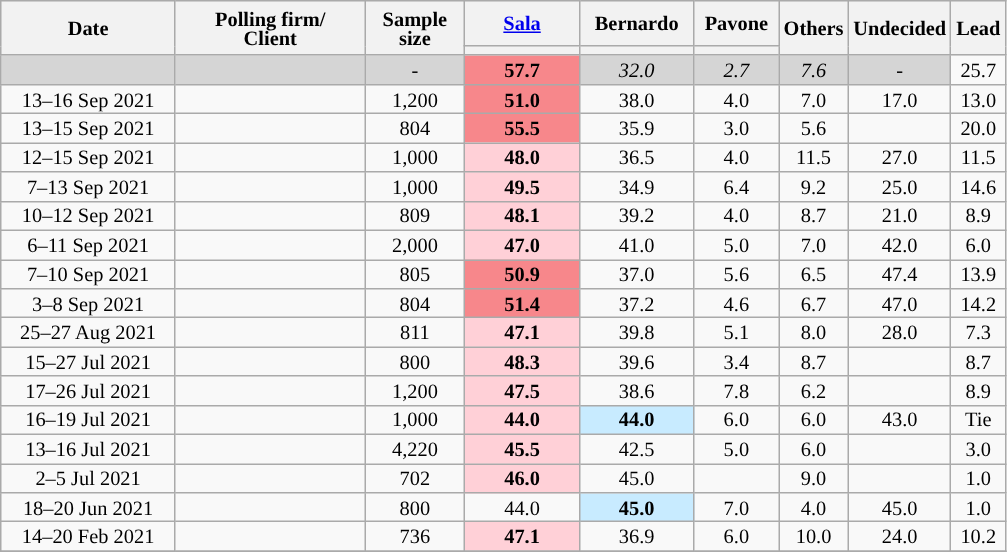<table class=wikitable style="text-align:center;font-size:85%;line-height:13px">
<tr style="height:30px; background-color:#E9E9E9">
<th style="width:110px;" rowspan="2">Date</th>
<th style="width:120px;" rowspan="2">Polling firm/<br>Client</th>
<th style="width:60px;" rowspan="2">Sample size</th>
<th style="width:70px;"><a href='#'>Sala</a></th>
<th style="width:70px;">Bernardo</th>
<th style="width:50px;">Pavone</th>
<th style="width:40px;" rowspan="2">Others</th>
<th style="width:40px;" rowspan="2">Undecided</th>
<th style="width:30px;" rowspan="2">Lead</th>
</tr>
<tr>
<th style="background:"></th>
<th style="background:"></th>
<th style="background:"></th>
</tr>
<tr>
<td style="background:#D5D5D5"></td>
<td style="background:#D5D5D5"></td>
<td style="background:#D5D5D5"><em>-</em></td>
<td style="background:#F7878B"><strong>57.7</strong></td>
<td style="background:#D5D5D5"><em>32.0</em></td>
<td style="background:#D5D5D5"><em>2.7</em></td>
<td style="background:#D5D5D5"><em>7.6</em></td>
<td style="background:#D5D5D5"><em>-</em></td>
<td style="background:">25.7</td>
</tr>
<tr>
<td>13–16 Sep 2021</td>
<td></td>
<td>1,200</td>
<td style="background:#F7878B"><strong>51.0</strong></td>
<td>38.0</td>
<td>4.0</td>
<td>7.0</td>
<td>17.0</td>
<td style="background:">13.0</td>
</tr>
<tr>
<td>13–15 Sep 2021</td>
<td></td>
<td>804</td>
<td style="background:#F7878B"><strong>55.5</strong></td>
<td>35.9</td>
<td>3.0</td>
<td>5.6</td>
<td></td>
<td style="background:">20.0</td>
</tr>
<tr>
<td>12–15 Sep 2021</td>
<td></td>
<td>1,000</td>
<td style="background:#FFD0D7"><strong>48.0</strong></td>
<td>36.5</td>
<td>4.0</td>
<td>11.5</td>
<td>27.0</td>
<td style="background:">11.5</td>
</tr>
<tr>
<td>7–13 Sep 2021</td>
<td></td>
<td>1,000</td>
<td style="background:#FFD0D7"><strong>49.5</strong></td>
<td>34.9</td>
<td>6.4</td>
<td>9.2</td>
<td>25.0</td>
<td style="background:">14.6</td>
</tr>
<tr>
<td>10–12 Sep 2021</td>
<td></td>
<td>809</td>
<td style="background:#FFD0D7"><strong>48.1</strong></td>
<td>39.2</td>
<td>4.0</td>
<td>8.7</td>
<td>21.0</td>
<td style="background:">8.9</td>
</tr>
<tr>
<td>6–11 Sep 2021</td>
<td></td>
<td>2,000</td>
<td style="background:#FFD0D7"><strong>47.0</strong></td>
<td>41.0</td>
<td>5.0</td>
<td>7.0</td>
<td>42.0</td>
<td style="background:">6.0</td>
</tr>
<tr>
<td>7–10 Sep 2021</td>
<td></td>
<td>805</td>
<td style="background:#F7878B"><strong>50.9</strong></td>
<td>37.0</td>
<td>5.6</td>
<td>6.5</td>
<td>47.4</td>
<td style="background:">13.9</td>
</tr>
<tr>
<td>3–8 Sep 2021</td>
<td></td>
<td>804</td>
<td style="background:#F7878B"><strong>51.4</strong></td>
<td>37.2</td>
<td>4.6</td>
<td>6.7</td>
<td>47.0</td>
<td style="background:">14.2</td>
</tr>
<tr>
<td>25–27 Aug 2021</td>
<td></td>
<td>811</td>
<td style="background:#FFD0D7"><strong>47.1</strong></td>
<td>39.8</td>
<td>5.1</td>
<td>8.0</td>
<td>28.0</td>
<td style="background:">7.3</td>
</tr>
<tr>
<td>15–27 Jul 2021</td>
<td></td>
<td>800</td>
<td style="background:#FFD0D7"><strong>48.3</strong></td>
<td>39.6</td>
<td>3.4</td>
<td>8.7</td>
<td></td>
<td style="background:">8.7</td>
</tr>
<tr>
<td>17–26 Jul 2021</td>
<td></td>
<td>1,200</td>
<td style="background:#FFD0D7"><strong>47.5</strong></td>
<td>38.6</td>
<td>7.8</td>
<td>6.2</td>
<td></td>
<td style="background:">8.9</td>
</tr>
<tr>
<td>16–19 Jul 2021</td>
<td></td>
<td>1,000</td>
<td style="background:#FFD0D7"><strong>44.0</strong></td>
<td style="background:#C8EBFF"><strong>44.0</strong></td>
<td>6.0</td>
<td>6.0</td>
<td>43.0</td>
<td>Tie</td>
</tr>
<tr>
<td>13–16 Jul 2021</td>
<td></td>
<td>4,220</td>
<td style="background:#FFD0D7"><strong>45.5</strong></td>
<td>42.5</td>
<td>5.0</td>
<td>6.0</td>
<td></td>
<td style="background:">3.0</td>
</tr>
<tr>
<td>2–5 Jul 2021</td>
<td></td>
<td>702</td>
<td style="background:#FFD0D7"><strong>46.0</strong></td>
<td>45.0</td>
<td></td>
<td>9.0</td>
<td></td>
<td style="background:">1.0</td>
</tr>
<tr>
<td>18–20 Jun 2021</td>
<td></td>
<td>800</td>
<td>44.0</td>
<td style="background:#C8EBFF"><strong>45.0</strong></td>
<td>7.0</td>
<td>4.0</td>
<td>45.0</td>
<td style="background:">1.0</td>
</tr>
<tr>
<td>14–20 Feb 2021</td>
<td></td>
<td>736</td>
<td style="background:#FFD0D7"><strong>47.1</strong></td>
<td>36.9</td>
<td>6.0</td>
<td>10.0</td>
<td>24.0</td>
<td style="background:">10.2</td>
</tr>
<tr>
</tr>
</table>
